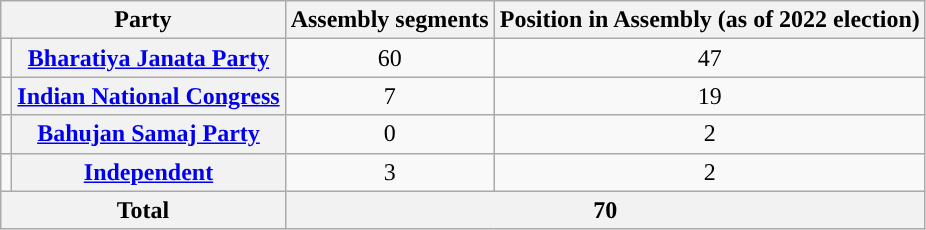<table class="wikitable" style="text-align:center">
<tr>
<th colspan=2>Party</th>
<th>Assembly segments</th>
<th>Position in Assembly (as of 2022 election)</th>
</tr>
<tr>
<td></td>
<th><a href='#'>Bharatiya Janata Party</a></th>
<td>60</td>
<td>47</td>
</tr>
<tr>
<td></td>
<th><a href='#'>Indian National Congress</a></th>
<td>7</td>
<td>19</td>
</tr>
<tr>
<td></td>
<th><a href='#'>Bahujan Samaj Party</a></th>
<td>0</td>
<td>2</td>
</tr>
<tr>
<td></td>
<th><a href='#'>Independent</a></th>
<td>3</td>
<td>2</td>
</tr>
<tr>
<th colspan=2>Total</th>
<th colspan=2>70</th>
</tr>
</table>
